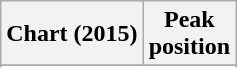<table class="wikitable sortable plainrowheaders" style="text-align:center;">
<tr>
<th>Chart (2015)</th>
<th>Peak<br>position</th>
</tr>
<tr>
</tr>
<tr>
</tr>
<tr>
</tr>
<tr>
</tr>
<tr>
</tr>
<tr>
</tr>
<tr>
</tr>
<tr>
</tr>
<tr>
</tr>
<tr>
</tr>
<tr>
</tr>
<tr>
</tr>
<tr>
</tr>
<tr>
</tr>
<tr>
</tr>
<tr>
</tr>
<tr>
</tr>
<tr>
</tr>
<tr>
</tr>
<tr>
</tr>
<tr>
</tr>
</table>
